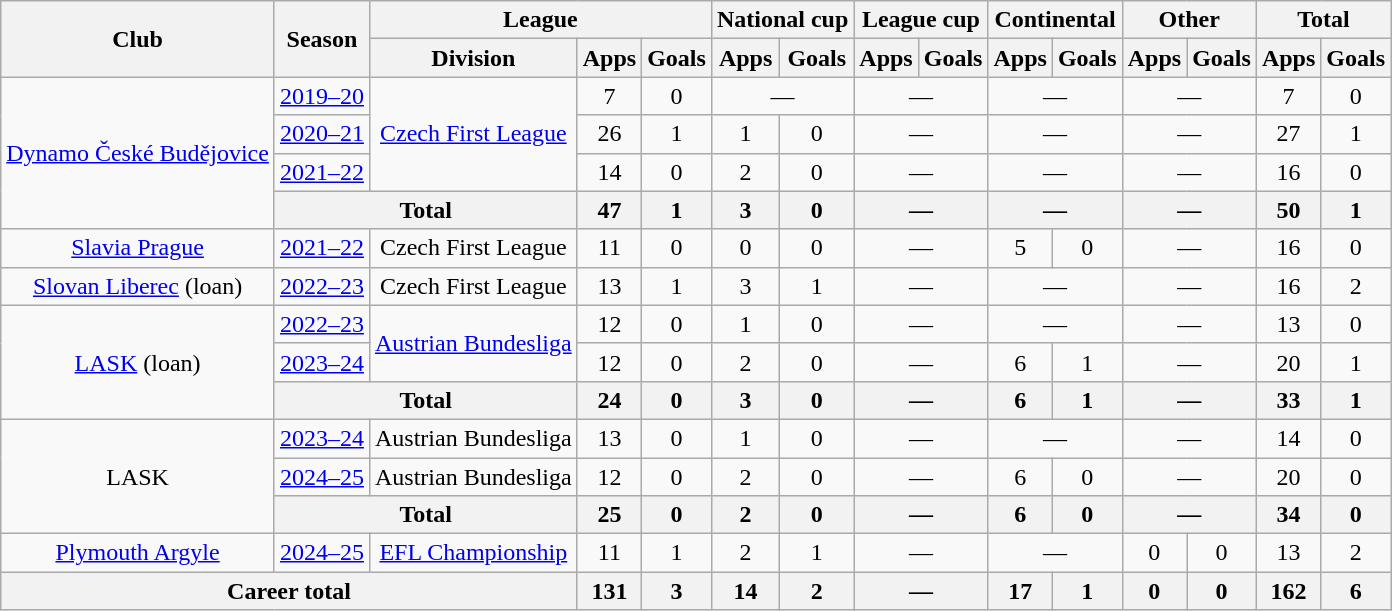<table class="wikitable" style="text-align:center">
<tr>
<th rowspan="2">Club</th>
<th rowspan="2">Season</th>
<th colspan="3">League</th>
<th colspan="2">National cup</th>
<th colspan="2">League cup</th>
<th colspan="2">Continental</th>
<th colspan="2">Other</th>
<th colspan="2">Total</th>
</tr>
<tr>
<th>Division</th>
<th>Apps</th>
<th>Goals</th>
<th>Apps</th>
<th>Goals</th>
<th>Apps</th>
<th>Goals</th>
<th>Apps</th>
<th>Goals</th>
<th>Apps</th>
<th>Goals</th>
<th>Apps</th>
<th>Goals</th>
</tr>
<tr>
<td rowspan="4"><a href='#'>Dynamo České Budějovice</a></td>
<td><a href='#'>2019–20</a></td>
<td rowspan="3"><a href='#'>Czech First League</a></td>
<td>7</td>
<td>0</td>
<td colspan="2">—</td>
<td colspan="2">—</td>
<td colspan="2">—</td>
<td colspan="2">—</td>
<td>7</td>
<td>0</td>
</tr>
<tr>
<td><a href='#'>2020–21</a></td>
<td>26</td>
<td>1</td>
<td>1</td>
<td>0</td>
<td colspan="2">—</td>
<td colspan="2">—</td>
<td colspan="2">—</td>
<td>27</td>
<td>1</td>
</tr>
<tr>
<td><a href='#'>2021–22</a></td>
<td>14</td>
<td>0</td>
<td>2</td>
<td>0</td>
<td colspan="2">—</td>
<td colspan="2">—</td>
<td colspan="2">—</td>
<td>16</td>
<td>0</td>
</tr>
<tr>
<th colspan="2">Total</th>
<th>47</th>
<th>1</th>
<th>3</th>
<th>0</th>
<th colspan="2">—</th>
<th colspan="2">—</th>
<th colspan="2">—</th>
<th>50</th>
<th>1</th>
</tr>
<tr>
<td><a href='#'>Slavia Prague</a></td>
<td><a href='#'>2021–22</a></td>
<td>Czech First League</td>
<td>11</td>
<td>0</td>
<td>0</td>
<td>0</td>
<td colspan="2">—</td>
<td>5</td>
<td>0</td>
<td colspan="2">—</td>
<td>16</td>
<td>0</td>
</tr>
<tr>
<td><a href='#'>Slovan Liberec</a> (loan)</td>
<td><a href='#'>2022–23</a></td>
<td>Czech First League</td>
<td>13</td>
<td>1</td>
<td>3</td>
<td>1</td>
<td colspan="2">—</td>
<td colspan="2">—</td>
<td colspan="2">—</td>
<td>16</td>
<td>2</td>
</tr>
<tr>
<td rowspan="3"><a href='#'>LASK</a> (loan)</td>
<td><a href='#'>2022–23</a></td>
<td rowspan="2"><a href='#'>Austrian Bundesliga</a></td>
<td>12</td>
<td>0</td>
<td>1</td>
<td>0</td>
<td colspan="2">—</td>
<td colspan="2">—</td>
<td colspan="2">—</td>
<td>13</td>
<td>0</td>
</tr>
<tr>
<td><a href='#'>2023–24</a></td>
<td>12</td>
<td>0</td>
<td>2</td>
<td>0</td>
<td colspan="2">—</td>
<td>6</td>
<td>1</td>
<td colspan="2">—</td>
<td>20</td>
<td>1</td>
</tr>
<tr>
<th colspan="2">Total</th>
<th>24</th>
<th>0</th>
<th>3</th>
<th>0</th>
<th colspan="2">—</th>
<th>6</th>
<th>1</th>
<th colspan="2">—</th>
<th>33</th>
<th>1</th>
</tr>
<tr>
<td rowspan="3">LASK</td>
<td><a href='#'>2023–24</a></td>
<td>Austrian Bundesliga</td>
<td>13</td>
<td>0</td>
<td>1</td>
<td>0</td>
<td colspan="2">—</td>
<td colspan="2">—</td>
<td colspan="2">—</td>
<td>14</td>
<td>0</td>
</tr>
<tr>
<td><a href='#'>2024–25</a></td>
<td>Austrian Bundesliga</td>
<td>12</td>
<td>0</td>
<td>2</td>
<td>0</td>
<td colspan="2">—</td>
<td>6</td>
<td>0</td>
<td colspan="2">—</td>
<td>20</td>
<td>0</td>
</tr>
<tr>
<th colspan="2">Total</th>
<th>25</th>
<th>0</th>
<th>2</th>
<th>0</th>
<th colspan="2">—</th>
<th>6</th>
<th>0</th>
<th colspan="2">—</th>
<th>34</th>
<th>0</th>
</tr>
<tr>
<td rowspan="1"><a href='#'>Plymouth Argyle</a></td>
<td><a href='#'>2024–25</a></td>
<td><a href='#'>EFL Championship</a></td>
<td>11</td>
<td>1</td>
<td>2</td>
<td>1</td>
<td colspan="2">—</td>
<td colspan="2">—</td>
<td>0</td>
<td>0</td>
<td>13</td>
<td>2</td>
</tr>
<tr>
<th colspan="3">Career total</th>
<th>131</th>
<th>3</th>
<th>14</th>
<th>2</th>
<th colspan="2">—</th>
<th>17</th>
<th>1</th>
<th>0</th>
<th>0</th>
<th>162</th>
<th>6</th>
</tr>
</table>
